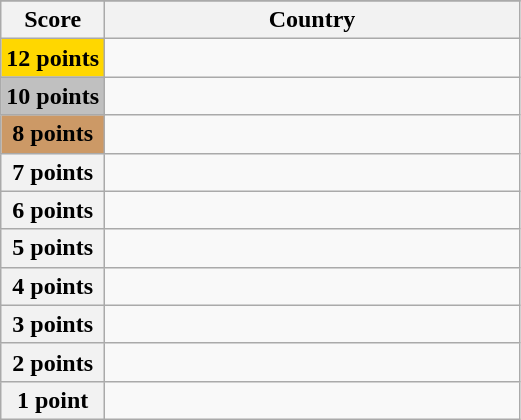<table class="wikitable">
<tr>
</tr>
<tr>
<th scope="col" width="20%">Score</th>
<th scope="col">Country</th>
</tr>
<tr>
<th scope="row" style="background:gold">12 points</th>
<td></td>
</tr>
<tr>
<th scope="row" style="background:silver">10 points</th>
<td></td>
</tr>
<tr>
<th scope="row" style="background:#CC9966">8 points</th>
<td></td>
</tr>
<tr>
<th scope="row">7 points</th>
<td></td>
</tr>
<tr>
<th scope="row">6 points</th>
<td></td>
</tr>
<tr>
<th scope="row">5 points</th>
<td></td>
</tr>
<tr>
<th scope="row">4 points</th>
<td></td>
</tr>
<tr>
<th scope="row">3 points</th>
<td></td>
</tr>
<tr>
<th scope="row">2 points</th>
<td></td>
</tr>
<tr>
<th scope="row">1 point</th>
<td></td>
</tr>
</table>
